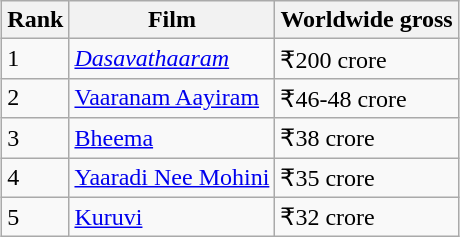<table class="wikitable sortable" style="margin:auto; margin:auto">
<tr>
<th>Rank</th>
<th>Film</th>
<th>Worldwide gross</th>
</tr>
<tr>
<td>1</td>
<td><em><a href='#'>Dasavathaaram</a></em></td>
<td>₹200 crore</td>
</tr>
<tr>
<td>2</td>
<td><a href='#'>Vaaranam Aayiram</a></td>
<td>₹46-48 crore</td>
</tr>
<tr>
<td>3</td>
<td><a href='#'>Bheema</a></td>
<td>₹38 crore</td>
</tr>
<tr>
<td>4</td>
<td><a href='#'>Yaaradi Nee Mohini</a></td>
<td>₹35 crore</td>
</tr>
<tr>
<td>5</td>
<td><a href='#'>Kuruvi</a></td>
<td>₹32 crore</td>
</tr>
</table>
